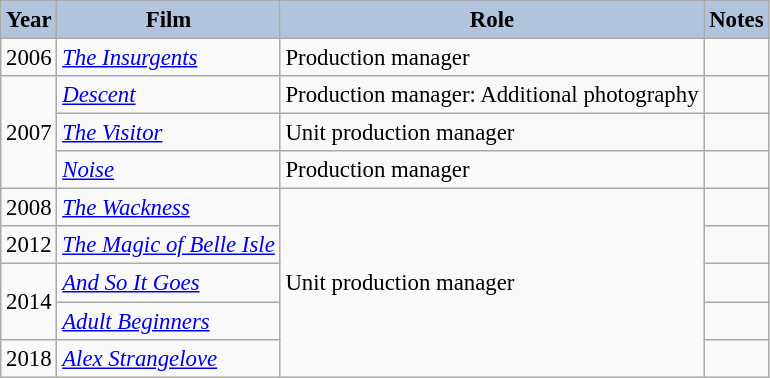<table class="wikitable" style="font-size:95%;">
<tr align="center">
<th style="background:#B0C4DE;">Year</th>
<th style="background:#B0C4DE;">Film</th>
<th style="background:#B0C4DE;">Role</th>
<th style="background:#B0C4DE;">Notes</th>
</tr>
<tr>
<td>2006</td>
<td><em><a href='#'>The Insurgents</a></em></td>
<td>Production manager</td>
<td></td>
</tr>
<tr>
<td rowspan=3>2007</td>
<td><em><a href='#'>Descent</a></em></td>
<td>Production manager: Additional photography</td>
<td><small></small></td>
</tr>
<tr>
<td><em><a href='#'>The Visitor</a></em></td>
<td>Unit production manager</td>
<td></td>
</tr>
<tr>
<td><em><a href='#'>Noise</a></em></td>
<td>Production manager</td>
<td></td>
</tr>
<tr>
<td>2008</td>
<td><em><a href='#'>The Wackness</a></em></td>
<td rowspan=5>Unit production manager</td>
<td></td>
</tr>
<tr>
<td>2012</td>
<td><em><a href='#'>The Magic of Belle Isle</a></em></td>
<td></td>
</tr>
<tr>
<td rowspan=2>2014</td>
<td><em><a href='#'>And So It Goes</a></em></td>
<td></td>
</tr>
<tr>
<td><em><a href='#'>Adult Beginners</a></em></td>
<td></td>
</tr>
<tr>
<td>2018</td>
<td><em><a href='#'>Alex Strangelove</a></em></td>
<td></td>
</tr>
</table>
